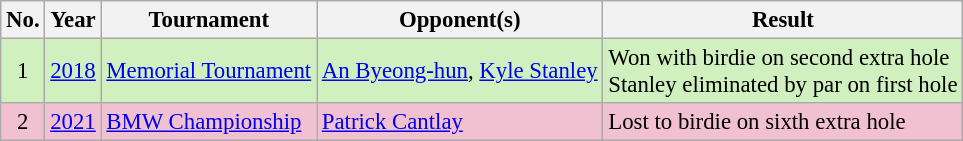<table class="wikitable" style="font-size:95%;">
<tr>
<th>No.</th>
<th>Year</th>
<th>Tournament</th>
<th>Opponent(s)</th>
<th>Result</th>
</tr>
<tr style="background:#D0F0C0;">
<td align=center>1</td>
<td><a href='#'>2018</a></td>
<td><a href='#'>Memorial Tournament</a></td>
<td> <a href='#'>An Byeong-hun</a>,  <a href='#'>Kyle Stanley</a></td>
<td>Won with birdie on second extra hole<br>Stanley eliminated by par on first hole</td>
</tr>
<tr style="background:#F2C1D1;">
<td align=center>2</td>
<td><a href='#'>2021</a></td>
<td><a href='#'>BMW Championship</a></td>
<td> <a href='#'>Patrick Cantlay</a></td>
<td>Lost to birdie on sixth extra hole</td>
</tr>
</table>
